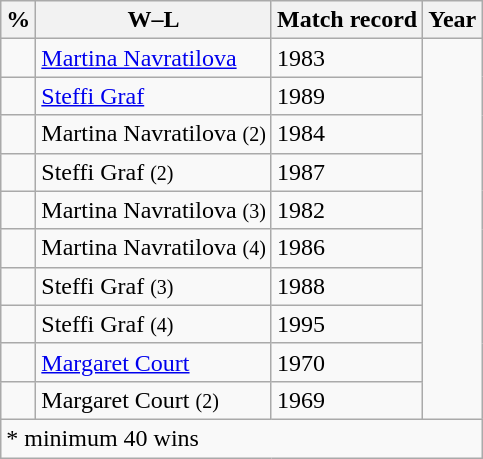<table class="wikitable">
<tr>
<th>%</th>
<th>W–L</th>
<th>Match record</th>
<th>Year</th>
</tr>
<tr>
<td></td>
<td> <a href='#'>Martina Navratilova</a></td>
<td>1983</td>
</tr>
<tr>
<td></td>
<td> <a href='#'>Steffi Graf</a></td>
<td>1989</td>
</tr>
<tr>
<td></td>
<td> Martina Navratilova <small>(2)</small></td>
<td>1984</td>
</tr>
<tr>
<td></td>
<td> Steffi Graf <small>(2)</small></td>
<td>1987</td>
</tr>
<tr>
<td></td>
<td> Martina Navratilova <small>(3)</small></td>
<td>1982</td>
</tr>
<tr>
<td></td>
<td> Martina Navratilova <small>(4)</small></td>
<td>1986</td>
</tr>
<tr>
<td></td>
<td> Steffi Graf <small>(3)</small></td>
<td>1988</td>
</tr>
<tr>
<td></td>
<td> Steffi Graf <small>(4)</small></td>
<td>1995</td>
</tr>
<tr>
<td></td>
<td> <a href='#'>Margaret Court</a></td>
<td>1970</td>
</tr>
<tr>
<td></td>
<td> Margaret Court <small>(2)</small></td>
<td>1969</td>
</tr>
<tr>
<td colspan="4">* minimum 40 wins</td>
</tr>
</table>
